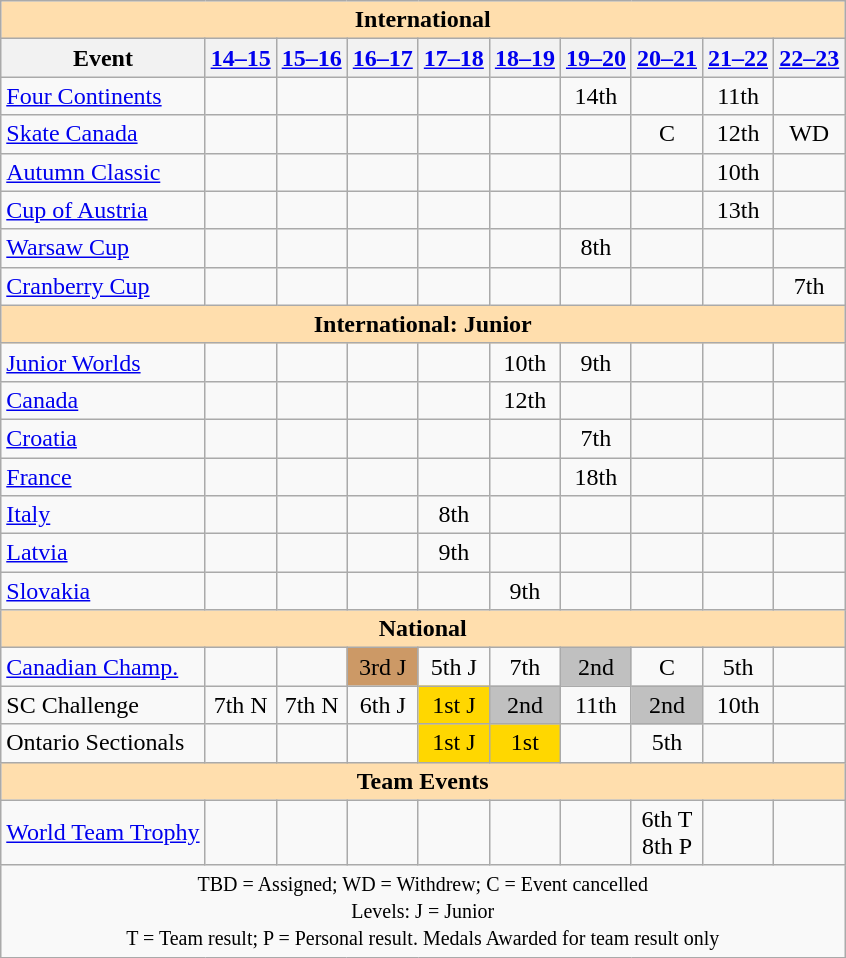<table class="wikitable" style="text-align:center">
<tr>
<th style="background-color: #ffdead; " colspan=10 align=center>International</th>
</tr>
<tr>
<th>Event</th>
<th><a href='#'>14–15</a></th>
<th><a href='#'>15–16</a></th>
<th><a href='#'>16–17</a></th>
<th><a href='#'>17–18</a></th>
<th><a href='#'>18–19</a></th>
<th><a href='#'>19–20</a></th>
<th><a href='#'>20–21</a></th>
<th><a href='#'>21–22</a></th>
<th><a href='#'>22–23</a></th>
</tr>
<tr>
<td align=left><a href='#'>Four Continents</a></td>
<td></td>
<td></td>
<td></td>
<td></td>
<td></td>
<td>14th</td>
<td></td>
<td>11th</td>
<td></td>
</tr>
<tr>
<td align=left> <a href='#'>Skate Canada</a></td>
<td></td>
<td></td>
<td></td>
<td></td>
<td></td>
<td></td>
<td>C</td>
<td>12th</td>
<td>WD</td>
</tr>
<tr>
<td align=left> <a href='#'>Autumn Classic</a></td>
<td></td>
<td></td>
<td></td>
<td></td>
<td></td>
<td></td>
<td></td>
<td>10th</td>
<td></td>
</tr>
<tr>
<td align=left> <a href='#'>Cup of Austria</a></td>
<td></td>
<td></td>
<td></td>
<td></td>
<td></td>
<td></td>
<td></td>
<td>13th</td>
<td></td>
</tr>
<tr>
<td align=left> <a href='#'>Warsaw Cup</a></td>
<td></td>
<td></td>
<td></td>
<td></td>
<td></td>
<td>8th</td>
<td></td>
<td></td>
<td></td>
</tr>
<tr>
<td align=left><a href='#'>Cranberry Cup</a></td>
<td></td>
<td></td>
<td></td>
<td></td>
<td></td>
<td></td>
<td></td>
<td></td>
<td>7th</td>
</tr>
<tr>
<th style="background-color: #ffdead; " colspan=10 align=center>International: Junior</th>
</tr>
<tr>
<td align=left><a href='#'>Junior Worlds</a></td>
<td></td>
<td></td>
<td></td>
<td></td>
<td>10th</td>
<td>9th</td>
<td></td>
<td></td>
<td></td>
</tr>
<tr>
<td align=left> <a href='#'>Canada</a></td>
<td></td>
<td></td>
<td></td>
<td></td>
<td>12th</td>
<td></td>
<td></td>
<td></td>
<td></td>
</tr>
<tr>
<td align=left> <a href='#'>Croatia</a></td>
<td></td>
<td></td>
<td></td>
<td></td>
<td></td>
<td>7th</td>
<td></td>
<td></td>
<td></td>
</tr>
<tr>
<td align=left> <a href='#'>France</a></td>
<td></td>
<td></td>
<td></td>
<td></td>
<td></td>
<td>18th</td>
<td></td>
<td></td>
<td></td>
</tr>
<tr>
<td align=left> <a href='#'>Italy</a></td>
<td></td>
<td></td>
<td></td>
<td>8th</td>
<td></td>
<td></td>
<td></td>
<td></td>
<td></td>
</tr>
<tr>
<td align=left> <a href='#'>Latvia</a></td>
<td></td>
<td></td>
<td></td>
<td>9th</td>
<td></td>
<td></td>
<td></td>
<td></td>
<td></td>
</tr>
<tr>
<td align=left> <a href='#'>Slovakia</a></td>
<td></td>
<td></td>
<td></td>
<td></td>
<td>9th</td>
<td></td>
<td></td>
<td></td>
<td></td>
</tr>
<tr>
<th style="background-color: #ffdead; " colspan=10 align=center>National</th>
</tr>
<tr>
<td align=left><a href='#'>Canadian Champ.</a></td>
<td></td>
<td></td>
<td bgcolor=cc9966>3rd J</td>
<td>5th J</td>
<td>7th</td>
<td bgcolor=silver>2nd</td>
<td>C</td>
<td>5th</td>
<td></td>
</tr>
<tr>
<td align=left>SC Challenge</td>
<td>7th N</td>
<td>7th N</td>
<td>6th J</td>
<td bgcolor=gold>1st J</td>
<td bgcolor=silver>2nd</td>
<td>11th</td>
<td bgcolor=silver>2nd</td>
<td>10th</td>
<td></td>
</tr>
<tr>
<td align=left>Ontario Sectionals</td>
<td></td>
<td></td>
<td></td>
<td bgcolor=gold>1st J</td>
<td bgcolor=gold>1st</td>
<td></td>
<td>5th</td>
<td></td>
<td></td>
</tr>
<tr>
<th style="background-color: #ffdead; " colspan=10 align=center>Team Events</th>
</tr>
<tr>
<td align=left><a href='#'>World Team Trophy</a></td>
<td></td>
<td></td>
<td></td>
<td></td>
<td></td>
<td></td>
<td>6th T <br> 8th P</td>
<td></td>
<td></td>
</tr>
<tr>
<td colspan=10 align=center><small> TBD = Assigned; WD = Withdrew; C = Event cancelled <br> Levels: J = Junior <br> T = Team result; P = Personal result. Medals Awarded for team result only</small></td>
</tr>
</table>
